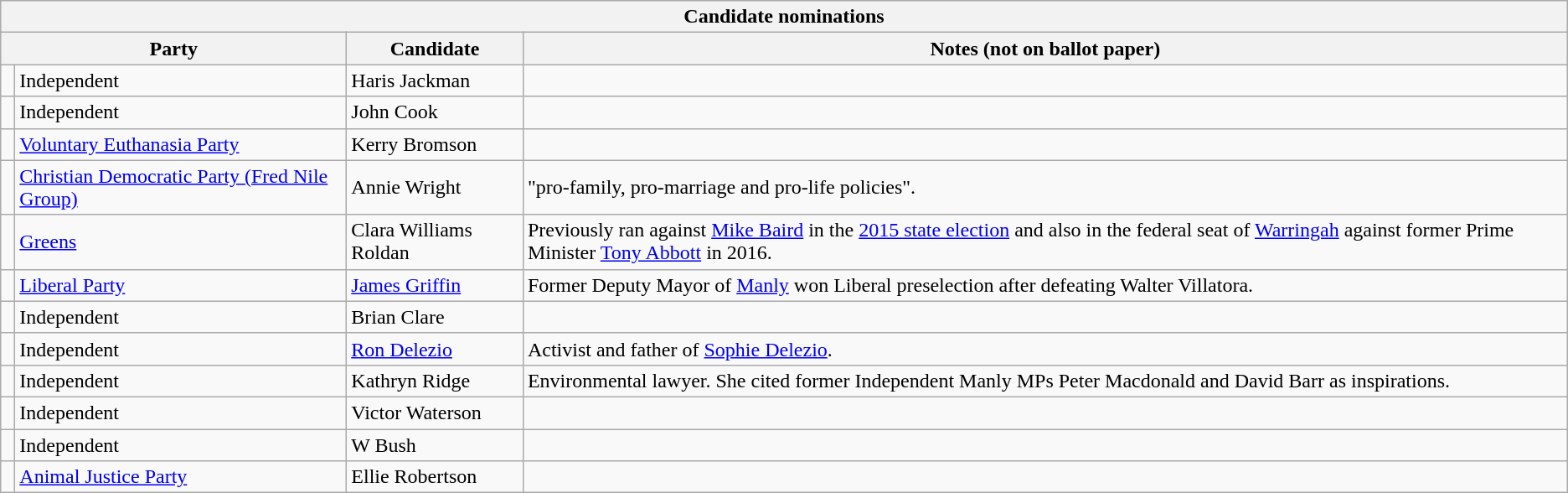<table class="wikitable">
<tr>
<th colspan=4>Candidate nominations</th>
</tr>
<tr>
<th colspan=2>Party</th>
<th>Candidate</th>
<th>Notes (not on ballot paper)</th>
</tr>
<tr>
<td> </td>
<td>Independent</td>
<td>Haris Jackman</td>
<td></td>
</tr>
<tr>
<td> </td>
<td>Independent</td>
<td>John Cook</td>
<td></td>
</tr>
<tr>
<td> </td>
<td><a href='#'>Voluntary Euthanasia Party</a></td>
<td>Kerry Bromson</td>
<td></td>
</tr>
<tr>
<td> </td>
<td><a href='#'>Christian Democratic Party (Fred Nile Group)</a></td>
<td>Annie Wright</td>
<td>"pro-family, pro-marriage and pro-life policies".</td>
</tr>
<tr>
<td> </td>
<td><a href='#'>Greens</a></td>
<td>Clara Williams Roldan</td>
<td>Previously ran against <a href='#'>Mike Baird</a> in the <a href='#'>2015 state election</a> and also in the federal seat of <a href='#'>Warringah</a> against former Prime Minister <a href='#'>Tony Abbott</a> in 2016.</td>
</tr>
<tr>
<td> </td>
<td><a href='#'>Liberal Party</a></td>
<td><a href='#'>James Griffin</a></td>
<td>Former Deputy Mayor of <a href='#'>Manly</a> won Liberal preselection after defeating Walter Villatora.</td>
</tr>
<tr>
<td> </td>
<td>Independent</td>
<td>Brian Clare</td>
<td></td>
</tr>
<tr>
<td> </td>
<td>Independent</td>
<td><a href='#'>Ron Delezio</a></td>
<td>Activist and father of <a href='#'>Sophie Delezio</a>.</td>
</tr>
<tr>
<td> </td>
<td>Independent</td>
<td>Kathryn Ridge</td>
<td>Environmental lawyer. She cited former Independent Manly MPs Peter Macdonald and David Barr as inspirations.</td>
</tr>
<tr>
<td> </td>
<td>Independent</td>
<td>Victor Waterson</td>
<td></td>
</tr>
<tr>
<td> </td>
<td>Independent</td>
<td>W Bush</td>
<td></td>
</tr>
<tr>
<td> </td>
<td><a href='#'>Animal Justice Party</a></td>
<td>Ellie Robertson</td>
<td></td>
</tr>
</table>
